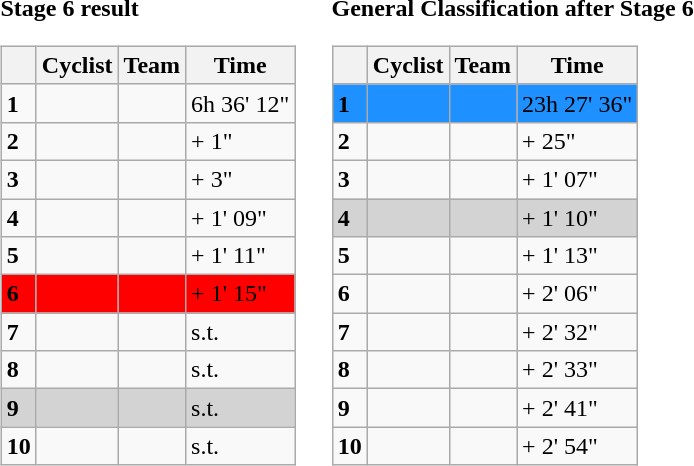<table>
<tr>
<td><strong>Stage 6 result</strong><br><table class="wikitable">
<tr>
<th></th>
<th>Cyclist</th>
<th>Team</th>
<th>Time</th>
</tr>
<tr>
<td><strong>1</strong></td>
<td></td>
<td></td>
<td>6h 36' 12"</td>
</tr>
<tr>
<td><strong>2</strong></td>
<td></td>
<td></td>
<td>+ 1"</td>
</tr>
<tr>
<td><strong>3</strong></td>
<td></td>
<td></td>
<td>+ 3"</td>
</tr>
<tr>
<td><strong>4</strong></td>
<td></td>
<td></td>
<td>+ 1' 09"</td>
</tr>
<tr>
<td><strong>5</strong></td>
<td></td>
<td></td>
<td>+ 1' 11"</td>
</tr>
<tr style="background:red">
<td><strong>6</strong></td>
<td></td>
<td></td>
<td>+ 1' 15"</td>
</tr>
<tr>
<td><strong>7</strong></td>
<td></td>
<td></td>
<td>s.t.</td>
</tr>
<tr>
<td><strong>8</strong></td>
<td></td>
<td></td>
<td>s.t.</td>
</tr>
<tr style="background:lightgrey">
<td><strong>9</strong></td>
<td></td>
<td></td>
<td>s.t.</td>
</tr>
<tr>
<td><strong>10</strong></td>
<td></td>
<td></td>
<td>s.t.</td>
</tr>
</table>
</td>
<td></td>
<td><strong>General Classification after Stage 6</strong><br><table class="wikitable">
<tr>
<th></th>
<th>Cyclist</th>
<th>Team</th>
<th>Time</th>
</tr>
<tr style="background:dodgerblue">
<td><strong>1</strong></td>
<td></td>
<td></td>
<td>23h 27' 36"</td>
</tr>
<tr>
<td><strong>2</strong></td>
<td></td>
<td></td>
<td>+ 25"</td>
</tr>
<tr>
<td><strong>3</strong></td>
<td></td>
<td></td>
<td>+ 1' 07"</td>
</tr>
<tr style="background:lightgrey">
<td><strong>4</strong></td>
<td></td>
<td></td>
<td>+ 1' 10"</td>
</tr>
<tr>
<td><strong>5</strong></td>
<td></td>
<td></td>
<td>+ 1' 13"</td>
</tr>
<tr>
<td><strong>6</strong></td>
<td></td>
<td></td>
<td>+ 2' 06"</td>
</tr>
<tr>
<td><strong>7</strong></td>
<td></td>
<td></td>
<td>+ 2' 32"</td>
</tr>
<tr>
<td><strong>8</strong></td>
<td></td>
<td></td>
<td>+ 2' 33"</td>
</tr>
<tr>
<td><strong>9</strong></td>
<td></td>
<td></td>
<td>+ 2' 41"</td>
</tr>
<tr>
<td><strong>10</strong></td>
<td></td>
<td></td>
<td>+ 2' 54"</td>
</tr>
</table>
</td>
</tr>
</table>
